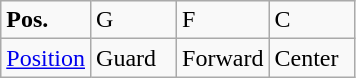<table class="wikitable">
<tr>
<td width="50"><strong>Pos.</strong></td>
<td width="50">G</td>
<td width="50">F</td>
<td width="50">C</td>
</tr>
<tr>
<td><a href='#'>Position</a></td>
<td>Guard</td>
<td>Forward</td>
<td>Center</td>
</tr>
</table>
